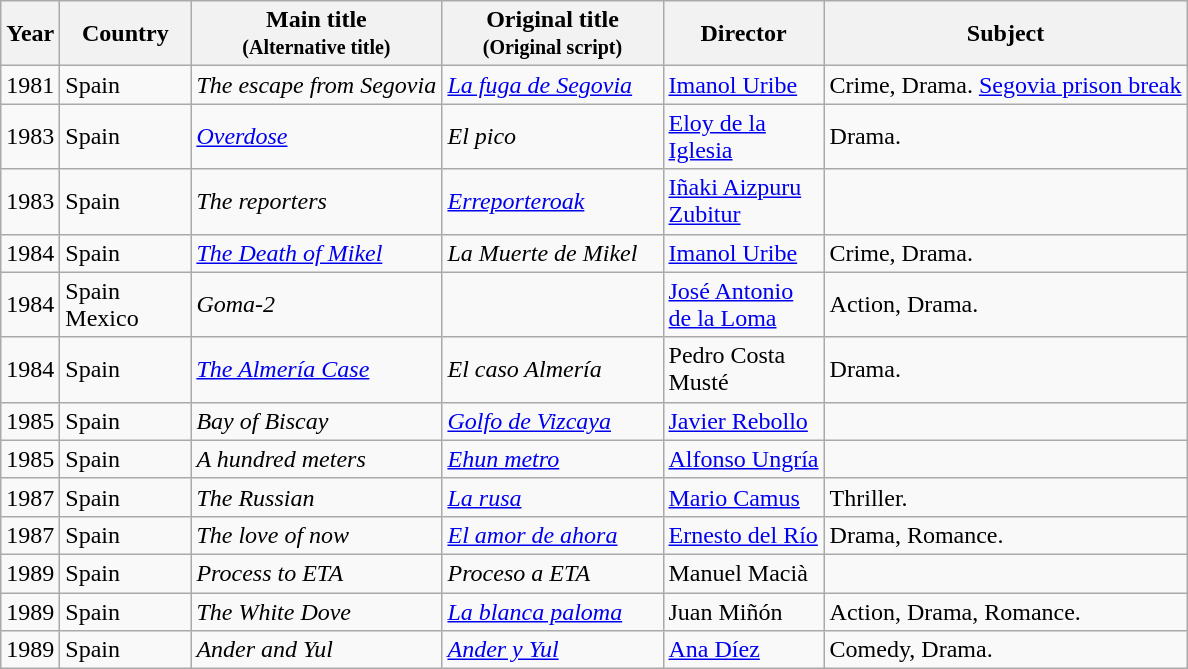<table class="wikitable sortable">
<tr>
<th>Year</th>
<th width= 80>Country</th>
<th class="unsortable" style="width:160px;">Main title<br><small>(Alternative title)</small></th>
<th class="unsortable" style="width:140px;">Original title<br><small>(Original script)</small></th>
<th width=100>Director</th>
<th class="unsortable">Subject</th>
</tr>
<tr>
<td>1981</td>
<td>Spain</td>
<td><em>The escape from Segovia</em></td>
<td><em><a href='#'>La fuga de Segovia</a></em></td>
<td><a href='#'>Imanol Uribe</a></td>
<td>Crime, Drama. <a href='#'>Segovia prison break</a></td>
</tr>
<tr>
<td>1983</td>
<td>Spain</td>
<td><em><a href='#'>Overdose</a></em></td>
<td><em>El pico</em></td>
<td><a href='#'>Eloy de la Iglesia</a></td>
<td>Drama.</td>
</tr>
<tr>
<td>1983</td>
<td>Spain</td>
<td><em>The reporters</em></td>
<td><em><a href='#'>Erreporteroak</a></em></td>
<td><a href='#'>Iñaki Aizpuru Zubitur</a></td>
<td></td>
</tr>
<tr>
<td>1984</td>
<td>Spain</td>
<td><em><a href='#'>The Death of Mikel</a></em></td>
<td><em>La Muerte de Mikel</em></td>
<td><a href='#'>Imanol Uribe</a></td>
<td>Crime, Drama.</td>
</tr>
<tr>
<td>1984</td>
<td>Spain<br>Mexico</td>
<td><em>Goma-2</em></td>
<td></td>
<td><a href='#'>José Antonio de la Loma</a></td>
<td>Action, Drama.</td>
</tr>
<tr>
<td>1984</td>
<td>Spain</td>
<td><em><a href='#'>The Almería Case</a></em></td>
<td><em>El caso Almería</em></td>
<td>Pedro Costa Musté</td>
<td>Drama.</td>
</tr>
<tr>
<td>1985</td>
<td>Spain</td>
<td><em>Bay of Biscay</em></td>
<td><em><a href='#'>Golfo de Vizcaya</a></em></td>
<td><a href='#'>Javier Rebollo</a></td>
<td></td>
</tr>
<tr>
<td>1985</td>
<td>Spain</td>
<td><em>A hundred meters</em></td>
<td><em><a href='#'>Ehun metro</a></em></td>
<td><a href='#'>Alfonso Ungría</a></td>
</tr>
<tr>
<td>1987</td>
<td>Spain</td>
<td><em>The Russian</em></td>
<td><em><a href='#'>La rusa</a></em></td>
<td><a href='#'>Mario Camus</a></td>
<td>Thriller.</td>
</tr>
<tr>
<td>1987</td>
<td>Spain</td>
<td><em>The love of now</em></td>
<td><em><a href='#'>El amor de ahora</a></em></td>
<td><a href='#'>Ernesto del Río</a></td>
<td>Drama, Romance.</td>
</tr>
<tr>
<td>1989</td>
<td>Spain</td>
<td><em>Process to ETA</em></td>
<td><em>Proceso a ETA</em></td>
<td>Manuel Macià</td>
<td></td>
</tr>
<tr>
<td>1989</td>
<td>Spain</td>
<td><em>The White Dove</em></td>
<td><em><a href='#'>La blanca paloma</a></em></td>
<td>Juan Miñón</td>
<td>Action, Drama, Romance.</td>
</tr>
<tr>
<td>1989</td>
<td>Spain</td>
<td><em>Ander and Yul</em></td>
<td><em><a href='#'>Ander y Yul</a></em></td>
<td><a href='#'>Ana Díez</a></td>
<td>Comedy, Drama.</td>
</tr>
</table>
